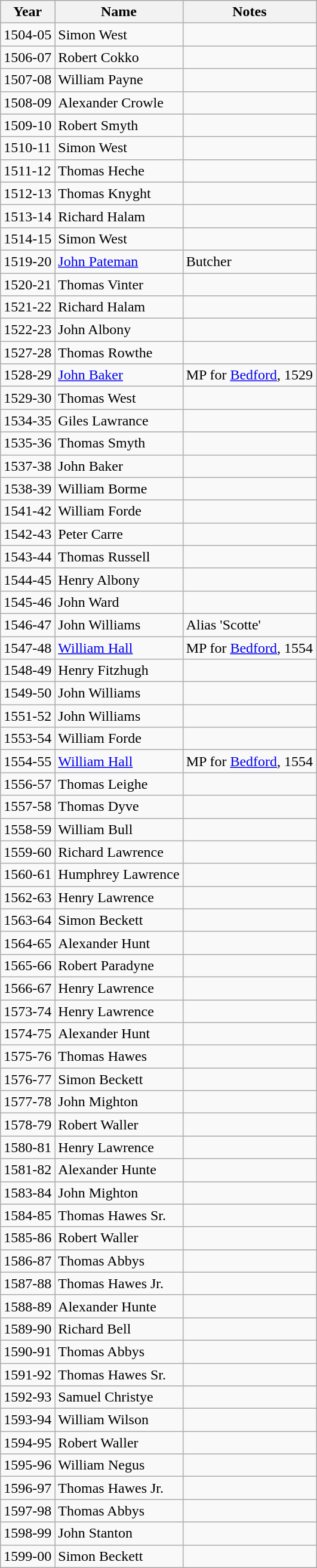<table class="wikitable">
<tr>
<th><strong>Year</strong></th>
<th><strong>Name</strong></th>
<th><strong>Notes</strong></th>
</tr>
<tr>
<td>1504-05</td>
<td>Simon West</td>
<td></td>
</tr>
<tr>
<td>1506-07</td>
<td>Robert Cokko</td>
<td></td>
</tr>
<tr>
<td>1507-08</td>
<td>William Payne</td>
<td></td>
</tr>
<tr>
<td>1508-09</td>
<td>Alexander Crowle</td>
<td></td>
</tr>
<tr>
<td>1509-10</td>
<td>Robert Smyth</td>
<td></td>
</tr>
<tr>
<td>1510-11</td>
<td>Simon West</td>
<td></td>
</tr>
<tr>
<td>1511-12</td>
<td>Thomas Heche</td>
<td></td>
</tr>
<tr>
<td>1512-13</td>
<td>Thomas Knyght</td>
<td></td>
</tr>
<tr>
<td>1513-14</td>
<td>Richard Halam</td>
<td></td>
</tr>
<tr>
<td>1514-15</td>
<td>Simon West</td>
<td></td>
</tr>
<tr>
<td>1519-20</td>
<td><a href='#'>John Pateman</a></td>
<td>Butcher</td>
</tr>
<tr>
<td>1520-21</td>
<td>Thomas Vinter</td>
<td></td>
</tr>
<tr>
<td>1521-22</td>
<td>Richard Halam</td>
<td></td>
</tr>
<tr>
<td>1522-23</td>
<td>John Albony</td>
<td></td>
</tr>
<tr>
<td>1527-28</td>
<td>Thomas Rowthe</td>
<td></td>
</tr>
<tr>
<td>1528-29</td>
<td><a href='#'>John Baker</a></td>
<td>MP for <a href='#'>Bedford</a>, 1529</td>
</tr>
<tr>
<td>1529-30</td>
<td>Thomas West</td>
<td></td>
</tr>
<tr>
<td>1534-35</td>
<td>Giles Lawrance</td>
<td></td>
</tr>
<tr>
<td>1535-36</td>
<td>Thomas Smyth</td>
<td></td>
</tr>
<tr>
<td>1537-38</td>
<td>John Baker</td>
<td></td>
</tr>
<tr>
<td>1538-39</td>
<td>William Borme</td>
<td></td>
</tr>
<tr>
<td>1541-42</td>
<td>William Forde</td>
<td></td>
</tr>
<tr>
<td>1542-43</td>
<td>Peter Carre</td>
<td></td>
</tr>
<tr>
<td>1543-44</td>
<td>Thomas Russell</td>
<td></td>
</tr>
<tr>
<td>1544-45</td>
<td>Henry Albony</td>
<td></td>
</tr>
<tr>
<td>1545-46</td>
<td>John Ward</td>
<td></td>
</tr>
<tr>
<td>1546-47</td>
<td>John Williams</td>
<td>Alias 'Scotte'</td>
</tr>
<tr>
<td>1547-48</td>
<td><a href='#'>William Hall</a></td>
<td>MP for <a href='#'>Bedford</a>, 1554</td>
</tr>
<tr>
<td>1548-49</td>
<td>Henry Fitzhugh</td>
<td></td>
</tr>
<tr>
<td>1549-50</td>
<td>John Williams</td>
<td></td>
</tr>
<tr>
<td>1551-52</td>
<td>John Williams</td>
<td></td>
</tr>
<tr>
<td>1553-54</td>
<td>William Forde</td>
<td></td>
</tr>
<tr>
<td>1554-55</td>
<td><a href='#'>William Hall</a></td>
<td>MP for <a href='#'>Bedford</a>, 1554</td>
</tr>
<tr>
<td>1556-57</td>
<td>Thomas Leighe</td>
<td></td>
</tr>
<tr>
<td>1557-58</td>
<td>Thomas Dyve</td>
<td></td>
</tr>
<tr>
<td>1558-59</td>
<td>William Bull</td>
<td></td>
</tr>
<tr>
<td>1559-60</td>
<td>Richard Lawrence</td>
<td></td>
</tr>
<tr>
<td>1560-61</td>
<td>Humphrey Lawrence</td>
<td></td>
</tr>
<tr>
<td>1562-63</td>
<td>Henry Lawrence</td>
<td></td>
</tr>
<tr>
<td>1563-64</td>
<td>Simon Beckett</td>
<td></td>
</tr>
<tr>
<td>1564-65</td>
<td>Alexander Hunt</td>
<td></td>
</tr>
<tr>
<td>1565-66</td>
<td>Robert Paradyne</td>
<td></td>
</tr>
<tr>
<td>1566-67</td>
<td>Henry Lawrence</td>
<td></td>
</tr>
<tr>
<td>1573-74</td>
<td>Henry Lawrence</td>
<td></td>
</tr>
<tr>
<td>1574-75</td>
<td>Alexander Hunt</td>
<td></td>
</tr>
<tr>
<td>1575-76</td>
<td>Thomas Hawes</td>
<td></td>
</tr>
<tr>
<td>1576-77</td>
<td>Simon Beckett</td>
<td></td>
</tr>
<tr>
<td>1577-78</td>
<td>John Mighton</td>
<td></td>
</tr>
<tr>
<td>1578-79</td>
<td>Robert Waller</td>
<td></td>
</tr>
<tr>
<td>1580-81</td>
<td>Henry Lawrence</td>
<td></td>
</tr>
<tr>
<td>1581-82</td>
<td>Alexander Hunte</td>
<td></td>
</tr>
<tr>
<td>1583-84</td>
<td>John Mighton</td>
<td></td>
</tr>
<tr>
<td>1584-85</td>
<td>Thomas Hawes Sr.</td>
<td></td>
</tr>
<tr>
<td>1585-86</td>
<td>Robert Waller</td>
<td></td>
</tr>
<tr>
<td>1586-87</td>
<td>Thomas Abbys</td>
<td></td>
</tr>
<tr>
<td>1587-88</td>
<td>Thomas Hawes Jr.</td>
<td></td>
</tr>
<tr>
<td>1588-89</td>
<td>Alexander Hunte</td>
<td></td>
</tr>
<tr>
<td>1589-90</td>
<td>Richard Bell</td>
<td></td>
</tr>
<tr>
<td>1590-91</td>
<td>Thomas Abbys</td>
<td></td>
</tr>
<tr>
<td>1591-92</td>
<td>Thomas Hawes Sr.</td>
<td></td>
</tr>
<tr>
<td>1592-93</td>
<td>Samuel Christye</td>
<td></td>
</tr>
<tr>
<td>1593-94</td>
<td>William Wilson</td>
<td></td>
</tr>
<tr>
<td>1594-95</td>
<td>Robert Waller</td>
<td></td>
</tr>
<tr>
<td>1595-96</td>
<td>William Negus</td>
<td></td>
</tr>
<tr>
<td>1596-97</td>
<td>Thomas Hawes Jr.</td>
<td></td>
</tr>
<tr>
<td>1597-98</td>
<td>Thomas Abbys</td>
<td></td>
</tr>
<tr>
<td>1598-99</td>
<td>John Stanton</td>
<td></td>
</tr>
<tr>
<td>1599-00</td>
<td>Simon Beckett</td>
<td></td>
</tr>
</table>
